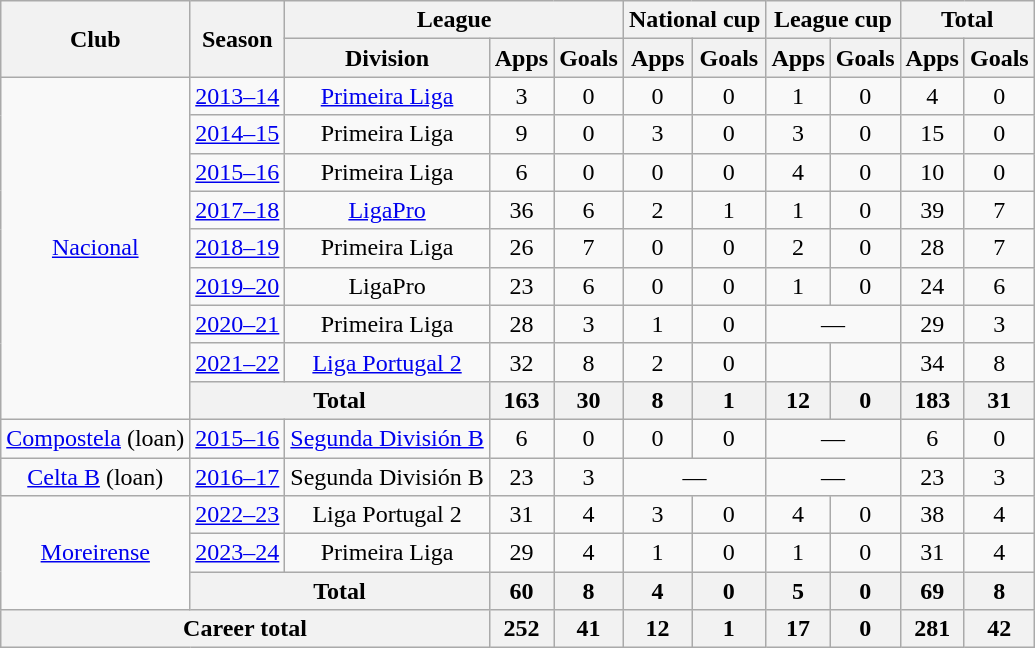<table class="wikitable" style="text-align: center">
<tr>
<th rowspan="2">Club</th>
<th rowspan="2">Season</th>
<th colspan="3">League</th>
<th colspan="2">National cup</th>
<th colspan="2">League cup</th>
<th colspan="2">Total</th>
</tr>
<tr>
<th>Division</th>
<th>Apps</th>
<th>Goals</th>
<th>Apps</th>
<th>Goals</th>
<th>Apps</th>
<th>Goals</th>
<th>Apps</th>
<th>Goals</th>
</tr>
<tr>
<td rowspan="9"><a href='#'>Nacional</a></td>
<td><a href='#'>2013–14</a></td>
<td><a href='#'>Primeira Liga</a></td>
<td>3</td>
<td>0</td>
<td>0</td>
<td>0</td>
<td>1</td>
<td>0</td>
<td>4</td>
<td>0</td>
</tr>
<tr>
<td><a href='#'>2014–15</a></td>
<td>Primeira Liga</td>
<td>9</td>
<td>0</td>
<td>3</td>
<td>0</td>
<td>3</td>
<td>0</td>
<td>15</td>
<td>0</td>
</tr>
<tr>
<td><a href='#'>2015–16</a></td>
<td>Primeira Liga</td>
<td>6</td>
<td>0</td>
<td>0</td>
<td>0</td>
<td>4</td>
<td>0</td>
<td>10</td>
<td>0</td>
</tr>
<tr>
<td><a href='#'>2017–18</a></td>
<td><a href='#'>LigaPro</a></td>
<td>36</td>
<td>6</td>
<td>2</td>
<td>1</td>
<td>1</td>
<td>0</td>
<td>39</td>
<td>7</td>
</tr>
<tr>
<td><a href='#'>2018–19</a></td>
<td>Primeira Liga</td>
<td>26</td>
<td>7</td>
<td>0</td>
<td>0</td>
<td>2</td>
<td>0</td>
<td>28</td>
<td>7</td>
</tr>
<tr>
<td><a href='#'>2019–20</a></td>
<td>LigaPro</td>
<td>23</td>
<td>6</td>
<td>0</td>
<td>0</td>
<td>1</td>
<td>0</td>
<td>24</td>
<td>6</td>
</tr>
<tr>
<td><a href='#'>2020–21</a></td>
<td>Primeira Liga</td>
<td>28</td>
<td>3</td>
<td>1</td>
<td>0</td>
<td colspan="2">—</td>
<td>29</td>
<td>3</td>
</tr>
<tr>
<td><a href='#'>2021–22</a></td>
<td><a href='#'>Liga Portugal 2</a></td>
<td>32</td>
<td>8</td>
<td>2</td>
<td>0</td>
<td></td>
<td></td>
<td>34</td>
<td>8</td>
</tr>
<tr>
<th colspan="2">Total</th>
<th>163</th>
<th>30</th>
<th>8</th>
<th>1</th>
<th>12</th>
<th>0</th>
<th>183</th>
<th>31</th>
</tr>
<tr>
<td><a href='#'>Compostela</a> (loan)</td>
<td><a href='#'>2015–16</a></td>
<td><a href='#'>Segunda División B</a></td>
<td>6</td>
<td>0</td>
<td>0</td>
<td>0</td>
<td colspan="2">—</td>
<td>6</td>
<td>0</td>
</tr>
<tr>
<td><a href='#'>Celta B</a> (loan)</td>
<td><a href='#'>2016–17</a></td>
<td>Segunda División B</td>
<td>23</td>
<td>3</td>
<td colspan="2">—</td>
<td colspan="2">—</td>
<td>23</td>
<td>3</td>
</tr>
<tr>
<td rowspan="3"><a href='#'>Moreirense</a></td>
<td><a href='#'>2022–23</a></td>
<td>Liga Portugal 2</td>
<td>31</td>
<td>4</td>
<td>3</td>
<td>0</td>
<td>4</td>
<td>0</td>
<td>38</td>
<td>4</td>
</tr>
<tr>
<td><a href='#'>2023–24</a></td>
<td>Primeira Liga</td>
<td>29</td>
<td>4</td>
<td>1</td>
<td>0</td>
<td>1</td>
<td>0</td>
<td>31</td>
<td>4</td>
</tr>
<tr>
<th colspan="2">Total</th>
<th>60</th>
<th>8</th>
<th>4</th>
<th>0</th>
<th>5</th>
<th>0</th>
<th>69</th>
<th>8</th>
</tr>
<tr>
<th colspan="3">Career total</th>
<th>252</th>
<th>41</th>
<th>12</th>
<th>1</th>
<th>17</th>
<th>0</th>
<th>281</th>
<th>42</th>
</tr>
</table>
